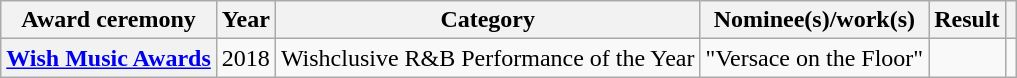<table class="wikitable sortable">
<tr>
<th>Award ceremony</th>
<th>Year</th>
<th>Category</th>
<th>Nominee(s)/work(s)</th>
<th>Result</th>
<th></th>
</tr>
<tr>
<th><a href='#'>Wish Music Awards</a></th>
<td>2018</td>
<td>Wishclusive R&B Performance of the Year</td>
<td align=center>"Versace on the Floor"</td>
<td></td>
<td></td>
</tr>
</table>
